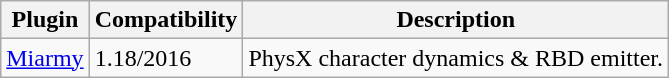<table class="wikitable">
<tr>
<th>Plugin</th>
<th>Compatibility</th>
<th>Description</th>
</tr>
<tr>
<td><a href='#'>Miarmy</a></td>
<td>1.18/2016</td>
<td>PhysX character dynamics & RBD emitter.</td>
</tr>
</table>
